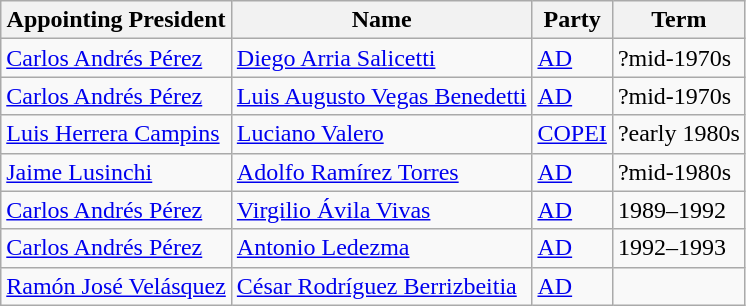<table class=wikitable>
<tr>
<th>Appointing President</th>
<th>Name</th>
<th>Party</th>
<th>Term</th>
</tr>
<tr>
<td><a href='#'>Carlos Andrés Pérez</a></td>
<td><a href='#'>Diego Arria Salicetti</a></td>
<td><a href='#'>AD</a></td>
<td>?mid-1970s</td>
</tr>
<tr>
<td><a href='#'>Carlos Andrés Pérez</a></td>
<td><a href='#'>Luis Augusto Vegas Benedetti</a></td>
<td><a href='#'>AD</a></td>
<td>?mid-1970s</td>
</tr>
<tr>
<td><a href='#'>Luis Herrera Campins</a></td>
<td><a href='#'>Luciano Valero</a></td>
<td><a href='#'>COPEI</a></td>
<td>?early 1980s</td>
</tr>
<tr>
<td><a href='#'>Jaime Lusinchi</a></td>
<td><a href='#'>Adolfo Ramírez Torres</a></td>
<td><a href='#'>AD</a></td>
<td>?mid-1980s</td>
</tr>
<tr>
<td><a href='#'>Carlos Andrés Pérez</a></td>
<td><a href='#'>Virgilio Ávila Vivas</a></td>
<td><a href='#'>AD</a></td>
<td>1989–1992</td>
</tr>
<tr>
<td><a href='#'>Carlos Andrés Pérez</a></td>
<td><a href='#'>Antonio Ledezma</a></td>
<td><a href='#'>AD</a></td>
<td>1992–1993</td>
</tr>
<tr>
<td><a href='#'>Ramón José Velásquez</a></td>
<td><a href='#'>César Rodríguez Berrizbeitia</a></td>
<td><a href='#'>AD</a></td>
<td></td>
</tr>
</table>
